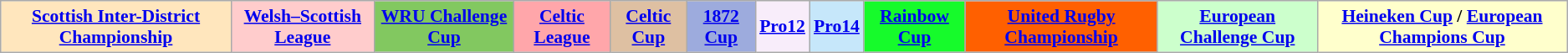<table class="wikitable" style="font-size:90%">
<tr>
<td style="text-align:center; background:#FFE6BD;"><strong><a href='#'>Scottish Inter-District Championship</a></strong></td>
<td style="text-align:center; background:#FCC;"><strong><a href='#'>Welsh–Scottish League</a></strong></td>
<td style="text-align:center; background:#82C860;"><strong><a href='#'>WRU Challenge Cup</a></strong></td>
<td style="text-align:center; background:#FFA6AA;"><strong><a href='#'>Celtic League</a></strong></td>
<td style="text-align:center; background:#DEC0A2;"><strong><a href='#'>Celtic Cup</a></strong></td>
<td style="text-align:center; background:#9DABDD;"><strong><a href='#'>1872 Cup</a></strong></td>
<td style="text-align:center; background:#F8EDFA;"><strong><a href='#'>Pro12</a></strong></td>
<td style="text-align:center; background:#C6E7FA;"><strong><a href='#'>Pro14</a></strong></td>
<td style="text-align:center; background:#16FB2B;"><strong><a href='#'>Rainbow Cup</a></strong></td>
<td style="text-align:center; background:#FF6000;"><strong><a href='#'>United Rugby Championship</a></strong></td>
<td style="text-align:center; background:#ccffcc;"><strong><a href='#'>European Challenge Cup</a></strong></td>
<td style="text-align:center; background:#ffffcc;"><strong><a href='#'>Heineken Cup</a> / <a href='#'>European Champions Cup</a></strong></td>
</tr>
</table>
